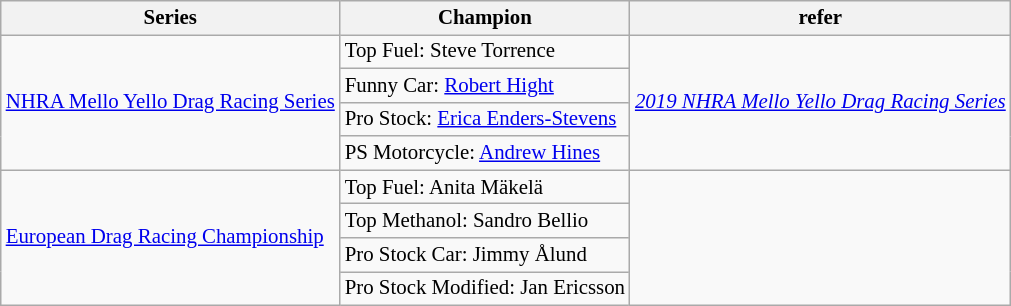<table class="wikitable" style="font-size:87%">
<tr font-weight:bold">
<th>Series</th>
<th>Champion</th>
<th>refer</th>
</tr>
<tr>
<td rowspan="4"><a href='#'>NHRA Mello Yello Drag Racing Series</a></td>
<td>Top Fuel:  Steve Torrence</td>
<td rowspan="4"><em><a href='#'>2019 NHRA Mello Yello Drag Racing Series</a></em></td>
</tr>
<tr>
<td>Funny Car:  <a href='#'>Robert Hight</a></td>
</tr>
<tr>
<td>Pro Stock:  <a href='#'>Erica Enders-Stevens</a></td>
</tr>
<tr>
<td>PS Motorcycle:  <a href='#'>Andrew Hines</a></td>
</tr>
<tr>
<td rowspan=4><a href='#'>European Drag Racing Championship</a></td>
<td>Top Fuel:  Anita Mäkelä</td>
<td rowspan=4></td>
</tr>
<tr>
<td>Top Methanol:  Sandro Bellio</td>
</tr>
<tr>
<td>Pro Stock Car:  Jimmy Ålund</td>
</tr>
<tr>
<td>Pro Stock Modified:  Jan Ericsson</td>
</tr>
</table>
